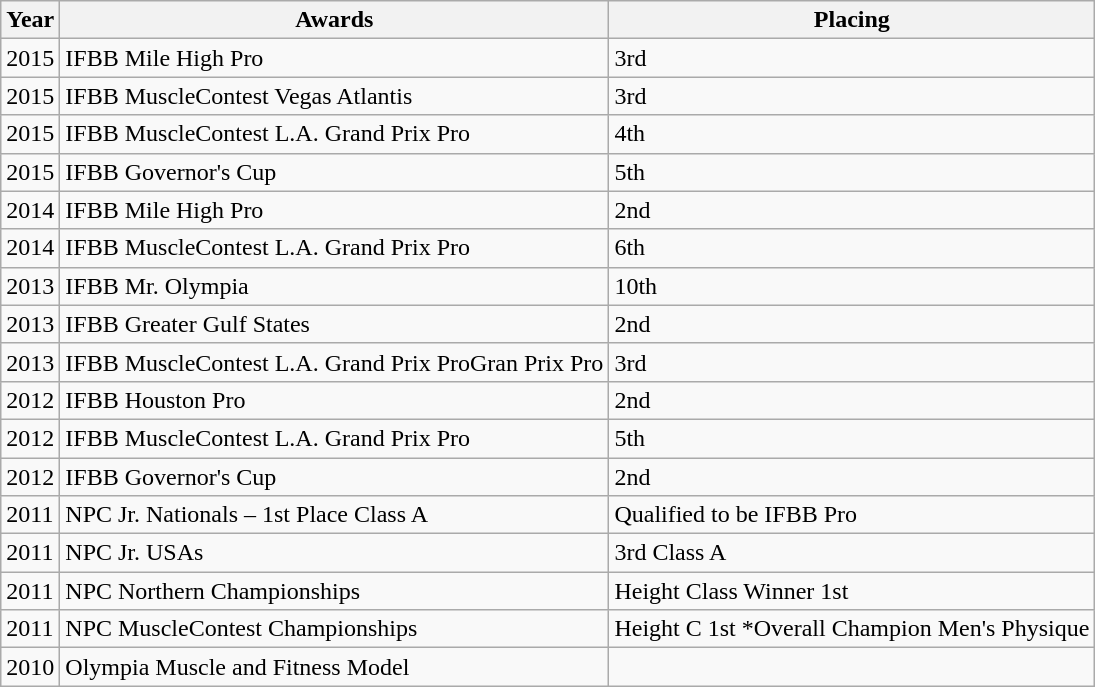<table class="wikitable sortable">
<tr>
<th>Year</th>
<th>Awards</th>
<th>Placing</th>
</tr>
<tr>
<td>2015</td>
<td>IFBB Mile High Pro</td>
<td>3rd</td>
</tr>
<tr>
<td>2015</td>
<td>IFBB MuscleContest Vegas Atlantis</td>
<td>3rd</td>
</tr>
<tr>
<td>2015</td>
<td>IFBB MuscleContest L.A. Grand Prix Pro</td>
<td>4th</td>
</tr>
<tr>
<td>2015</td>
<td>IFBB Governor's Cup</td>
<td>5th</td>
</tr>
<tr>
<td>2014</td>
<td>IFBB Mile High Pro</td>
<td>2nd</td>
</tr>
<tr>
<td>2014</td>
<td>IFBB MuscleContest L.A. Grand Prix Pro</td>
<td>6th</td>
</tr>
<tr>
<td>2013</td>
<td>IFBB Mr. Olympia</td>
<td>10th</td>
</tr>
<tr>
<td>2013</td>
<td>IFBB Greater Gulf States</td>
<td>2nd</td>
</tr>
<tr>
<td>2013</td>
<td>IFBB MuscleContest L.A. Grand Prix ProGran Prix Pro</td>
<td>3rd</td>
</tr>
<tr>
<td>2012</td>
<td>IFBB Houston Pro</td>
<td>2nd</td>
</tr>
<tr>
<td>2012</td>
<td>IFBB MuscleContest L.A. Grand Prix Pro</td>
<td>5th</td>
</tr>
<tr>
<td>2012</td>
<td>IFBB Governor's Cup</td>
<td>2nd</td>
</tr>
<tr>
<td>2011</td>
<td>NPC Jr. Nationals – 1st Place Class A</td>
<td>Qualified to be IFBB Pro</td>
</tr>
<tr>
<td>2011</td>
<td>NPC Jr. USAs</td>
<td>3rd Class A</td>
</tr>
<tr>
<td>2011</td>
<td>NPC Northern Championships</td>
<td>Height Class Winner 1st</td>
</tr>
<tr>
<td>2011</td>
<td>NPC MuscleContest Championships</td>
<td>Height C 1st *Overall Champion Men's Physique</td>
</tr>
<tr>
<td>2010</td>
<td>Olympia Muscle and Fitness Model</td>
<td></td>
</tr>
</table>
